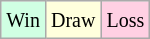<table class="wikitable">
<tr>
<td style="background-color: #d0ffe3;"><small>Win</small></td>
<td style="background-color: #ffffdd;"><small>Draw</small></td>
<td style="background-color: #ffd0e3;"><small>Loss</small></td>
</tr>
</table>
